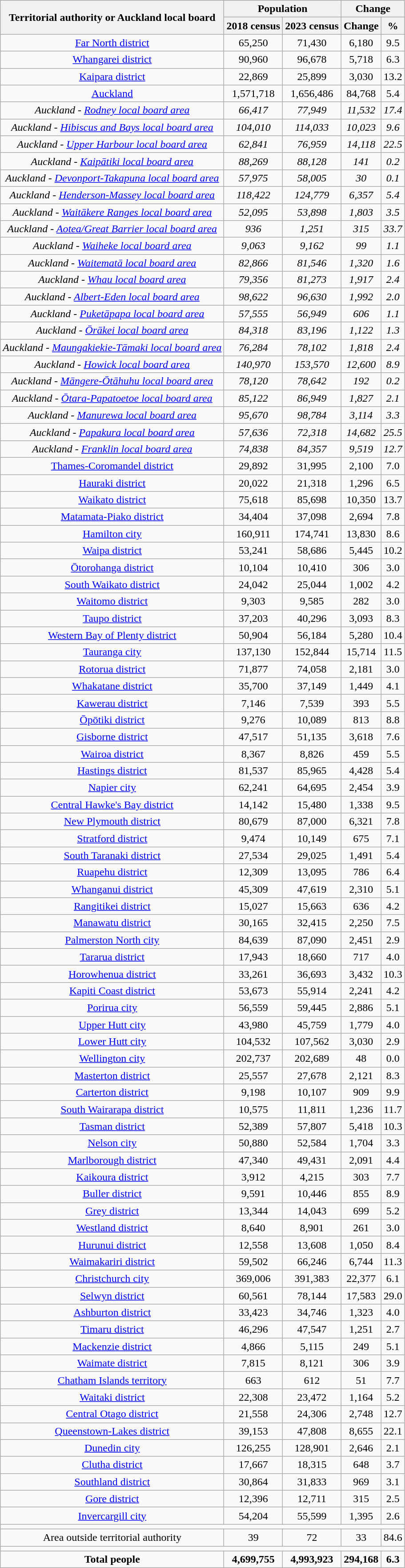<table class="wikitable sortable mw-collapsible mw-collapsed" style="text-align:center;">
<tr>
<th rowspan="2">Territorial authority or Auckland local board</th>
<th colspan="2">Population</th>
<th colspan="2">Change</th>
</tr>
<tr>
<th>2018 census</th>
<th>2023 census</th>
<th>Change</th>
<th>%</th>
</tr>
<tr>
<td><a href='#'>Far North district</a></td>
<td>65,250</td>
<td>71,430</td>
<td>6,180</td>
<td>9.5</td>
</tr>
<tr>
<td><a href='#'>Whangarei district</a></td>
<td>90,960</td>
<td>96,678</td>
<td>5,718</td>
<td>6.3</td>
</tr>
<tr>
<td><a href='#'>Kaipara district</a></td>
<td>22,869</td>
<td>25,899</td>
<td>3,030</td>
<td>13.2</td>
</tr>
<tr>
<td><a href='#'>Auckland</a></td>
<td>1,571,718</td>
<td>1,656,486</td>
<td>84,768</td>
<td>5.4</td>
</tr>
<tr>
<td><em>Auckland - <a href='#'>Rodney local board area</a></em></td>
<td><em>66,417</em></td>
<td><em>77,949</em></td>
<td><em>11,532</em></td>
<td><em>17.4</em></td>
</tr>
<tr>
<td><em>Auckland - <a href='#'>Hibiscus and Bays local board area</a></em></td>
<td><em>104,010</em></td>
<td><em>114,033</em></td>
<td><em>10,023</em></td>
<td><em>9.6</em></td>
</tr>
<tr>
<td><em>Auckland - <a href='#'>Upper Harbour local board area</a></em></td>
<td><em>62,841</em></td>
<td><em>76,959</em></td>
<td><em>14,118</em></td>
<td><em>22.5</em></td>
</tr>
<tr>
<td><em>Auckland - <a href='#'>Kaipātiki local board area</a></em></td>
<td><em>88,269</em></td>
<td><em>88,128</em></td>
<td><em>141</em></td>
<td><em>0.2</em></td>
</tr>
<tr>
<td><em>Auckland - <a href='#'>Devonport-Takapuna local board area</a></em></td>
<td><em>57,975</em></td>
<td><em>58,005</em></td>
<td><em>30</em></td>
<td><em>0.1</em></td>
</tr>
<tr>
<td><em>Auckland - <a href='#'>Henderson-Massey local board area</a></em></td>
<td><em>118,422</em></td>
<td><em>124,779</em></td>
<td><em>6,357</em></td>
<td><em>5.4</em></td>
</tr>
<tr>
<td><em>Auckland - <a href='#'>Waitākere Ranges local board area</a></em></td>
<td><em>52,095</em></td>
<td><em>53,898</em></td>
<td><em>1,803</em></td>
<td><em>3.5</em></td>
</tr>
<tr>
<td><em>Auckland - <a href='#'>Aotea/Great Barrier local board area</a></em></td>
<td><em>936</em></td>
<td><em>1,251</em></td>
<td><em>315</em></td>
<td><em>33.7</em></td>
</tr>
<tr>
<td><em>Auckland - <a href='#'>Waiheke local board area</a></em></td>
<td><em>9,063</em></td>
<td><em>9,162</em></td>
<td><em>99</em></td>
<td><em>1.1</em></td>
</tr>
<tr>
<td><em>Auckland - <a href='#'>Waitematā local board area</a></em></td>
<td><em>82,866</em></td>
<td><em>81,546</em></td>
<td><em>1,320</em></td>
<td><em>1.6</em></td>
</tr>
<tr>
<td><em>Auckland - <a href='#'>Whau local board area</a></em></td>
<td><em>79,356</em></td>
<td><em>81,273</em></td>
<td><em>1,917</em></td>
<td><em>2.4</em></td>
</tr>
<tr>
<td><em>Auckland - <a href='#'>Albert-Eden local board area</a></em></td>
<td><em>98,622</em></td>
<td><em>96,630</em></td>
<td><em>1,992</em></td>
<td><em>2.0</em></td>
</tr>
<tr>
<td><em>    Auckland - <a href='#'>Puketāpapa local board area</a></em></td>
<td><em>57,555</em></td>
<td><em>56,949</em></td>
<td><em>606</em></td>
<td><em>1.1</em></td>
</tr>
<tr>
<td><em>Auckland - <a href='#'>Ōrākei local board area</a></em></td>
<td><em>84,318</em></td>
<td><em>83,196</em></td>
<td><em>1,122</em></td>
<td><em>1.3</em></td>
</tr>
<tr>
<td><em>Auckland - <a href='#'>Maungakiekie-Tāmaki local board area</a></em></td>
<td><em>76,284</em></td>
<td><em>78,102</em></td>
<td><em>1,818</em></td>
<td><em>2.4</em></td>
</tr>
<tr>
<td><em>Auckland - <a href='#'>Howick local board area</a></em></td>
<td><em>140,970</em></td>
<td><em>153,570</em></td>
<td><em>12,600</em></td>
<td><em>8.9</em></td>
</tr>
<tr>
<td><em>Auckland - <a href='#'>Māngere-Ōtāhuhu local board area</a></em></td>
<td><em>78,120</em></td>
<td><em>78,642</em></td>
<td><em>192</em></td>
<td><em>0.2</em></td>
</tr>
<tr>
<td><em>Auckland - <a href='#'>Ōtara-Papatoetoe local board area</a></em></td>
<td><em>85,122</em></td>
<td><em>86,949</em></td>
<td><em>1,827</em></td>
<td><em>2.1</em></td>
</tr>
<tr>
<td><em>Auckland - <a href='#'>Manurewa local board area</a></em></td>
<td><em>95,670</em></td>
<td><em>98,784</em></td>
<td><em>3,114</em></td>
<td><em>3.3</em></td>
</tr>
<tr>
<td><em>Auckland - <a href='#'>Papakura local board area</a></em></td>
<td><em>57,636</em></td>
<td><em>72,318</em></td>
<td><em>14,682</em></td>
<td><em>25.5</em></td>
</tr>
<tr>
<td><em>Auckland - <a href='#'>Franklin local board area</a></em></td>
<td><em>74,838</em></td>
<td><em>84,357</em></td>
<td><em>9,519</em></td>
<td><em>12.7</em></td>
</tr>
<tr>
<td><a href='#'>Thames-Coromandel district</a></td>
<td>29,892</td>
<td>31,995</td>
<td><em></em>2,100</td>
<td><em></em>7.0</td>
</tr>
<tr>
<td><a href='#'>Hauraki district</a></td>
<td>20,022</td>
<td>21,318</td>
<td>1,296</td>
<td>6.5</td>
</tr>
<tr>
<td><a href='#'>Waikato district</a></td>
<td>75,618</td>
<td>85,698</td>
<td>10,350</td>
<td>13.7</td>
</tr>
<tr>
<td><a href='#'>Matamata-Piako district</a></td>
<td>34,404</td>
<td>37,098</td>
<td>2,694</td>
<td>7.8</td>
</tr>
<tr>
<td><a href='#'>Hamilton city</a></td>
<td>160,911</td>
<td>174,741</td>
<td>13,830</td>
<td>8.6</td>
</tr>
<tr>
<td><a href='#'>Waipa district</a></td>
<td>53,241</td>
<td>58,686</td>
<td>5,445</td>
<td>10.2</td>
</tr>
<tr>
<td><a href='#'>Ōtorohanga district</a></td>
<td>10,104</td>
<td>10,410</td>
<td>306</td>
<td>3.0</td>
</tr>
<tr>
<td><a href='#'>South Waikato district</a></td>
<td>24,042</td>
<td>25,044</td>
<td>1,002</td>
<td>4.2</td>
</tr>
<tr>
<td><a href='#'>Waitomo district</a></td>
<td>9,303</td>
<td>9,585</td>
<td>282</td>
<td>3.0</td>
</tr>
<tr>
<td><a href='#'>Taupo district</a></td>
<td>37,203</td>
<td>40,296</td>
<td>3,093</td>
<td>8.3</td>
</tr>
<tr>
<td><a href='#'>Western Bay of Plenty district</a></td>
<td>50,904</td>
<td>56,184</td>
<td>5,280</td>
<td>10.4</td>
</tr>
<tr>
<td><a href='#'>Tauranga city</a></td>
<td>137,130</td>
<td>152,844</td>
<td>15,714</td>
<td>11.5</td>
</tr>
<tr>
<td><a href='#'>Rotorua district</a></td>
<td>71,877</td>
<td>74,058</td>
<td>2,181</td>
<td>3.0</td>
</tr>
<tr>
<td><a href='#'>Whakatane district</a></td>
<td>35,700</td>
<td>37,149</td>
<td>1,449</td>
<td>4.1</td>
</tr>
<tr>
<td><a href='#'>Kawerau district</a></td>
<td>7,146</td>
<td>7,539</td>
<td>393</td>
<td>5.5</td>
</tr>
<tr>
<td><a href='#'>Ōpōtiki district</a></td>
<td>9,276</td>
<td>10,089</td>
<td>813</td>
<td>8.8</td>
</tr>
<tr>
<td><a href='#'>Gisborne district</a></td>
<td>47,517</td>
<td>51,135</td>
<td>3,618</td>
<td>7.6</td>
</tr>
<tr>
<td><a href='#'>Wairoa district</a></td>
<td>8,367</td>
<td>8,826</td>
<td>459</td>
<td>5.5</td>
</tr>
<tr>
<td><a href='#'>Hastings district</a></td>
<td>81,537</td>
<td>85,965</td>
<td>4,428</td>
<td>5.4</td>
</tr>
<tr>
<td><a href='#'>Napier city</a></td>
<td>62,241</td>
<td>64,695</td>
<td>2,454</td>
<td>3.9</td>
</tr>
<tr>
<td><a href='#'>Central Hawke's Bay district</a></td>
<td>14,142</td>
<td>15,480</td>
<td>1,338</td>
<td>9.5</td>
</tr>
<tr>
<td><a href='#'>New Plymouth district</a></td>
<td>80,679</td>
<td>87,000</td>
<td>6,321</td>
<td>7.8</td>
</tr>
<tr>
<td><a href='#'>Stratford district</a></td>
<td>9,474</td>
<td>10,149</td>
<td>675</td>
<td>7.1</td>
</tr>
<tr>
<td><a href='#'>South Taranaki district</a></td>
<td>27,534</td>
<td>29,025</td>
<td>1,491</td>
<td>5.4</td>
</tr>
<tr>
<td><a href='#'>Ruapehu district</a></td>
<td>12,309</td>
<td>13,095</td>
<td>786</td>
<td>6.4</td>
</tr>
<tr>
<td><a href='#'>Whanganui district</a></td>
<td>45,309</td>
<td>47,619</td>
<td>2,310</td>
<td>5.1</td>
</tr>
<tr>
<td><a href='#'>Rangitikei district</a></td>
<td>15,027</td>
<td>15,663</td>
<td>636</td>
<td>4.2</td>
</tr>
<tr>
<td><a href='#'>Manawatu district</a></td>
<td>30,165</td>
<td>32,415</td>
<td>2,250</td>
<td>7.5</td>
</tr>
<tr>
<td><a href='#'>Palmerston North city</a></td>
<td>84,639</td>
<td>87,090</td>
<td>2,451</td>
<td>2.9</td>
</tr>
<tr>
<td><a href='#'>Tararua district</a></td>
<td>17,943</td>
<td>18,660</td>
<td>717</td>
<td>4.0</td>
</tr>
<tr>
<td><a href='#'>Horowhenua district</a></td>
<td>33,261</td>
<td>36,693</td>
<td>3,432</td>
<td>10.3</td>
</tr>
<tr>
<td><a href='#'>Kapiti Coast district</a></td>
<td>53,673</td>
<td>55,914</td>
<td>2,241</td>
<td>4.2</td>
</tr>
<tr>
<td><a href='#'>Porirua city</a></td>
<td>56,559</td>
<td>59,445</td>
<td>2,886</td>
<td>5.1</td>
</tr>
<tr>
<td><a href='#'>Upper Hutt city</a></td>
<td>43,980</td>
<td>45,759</td>
<td>1,779</td>
<td>4.0</td>
</tr>
<tr>
<td><a href='#'>Lower Hutt city</a></td>
<td>104,532</td>
<td>107,562</td>
<td>3,030</td>
<td>2.9</td>
</tr>
<tr>
<td><a href='#'>Wellington city</a></td>
<td>202,737</td>
<td>202,689</td>
<td><em></em>48</td>
<td>0.0</td>
</tr>
<tr>
<td><a href='#'>Masterton district</a></td>
<td>25,557</td>
<td>27,678</td>
<td>2,121</td>
<td>8.3</td>
</tr>
<tr>
<td><a href='#'>Carterton district</a></td>
<td>9,198</td>
<td>10,107</td>
<td>909</td>
<td>9.9</td>
</tr>
<tr>
<td><a href='#'>South Wairarapa district</a></td>
<td>10,575</td>
<td>11,811</td>
<td>1,236</td>
<td>11.7</td>
</tr>
<tr>
<td><a href='#'>Tasman district</a></td>
<td>52,389</td>
<td>57,807</td>
<td>5,418</td>
<td>10.3</td>
</tr>
<tr>
<td><a href='#'>Nelson city</a></td>
<td>50,880</td>
<td>52,584</td>
<td>1,704</td>
<td>3.3</td>
</tr>
<tr>
<td><a href='#'>Marlborough district</a></td>
<td>47,340</td>
<td>49,431</td>
<td>2,091</td>
<td>4.4</td>
</tr>
<tr>
<td><a href='#'>Kaikoura district</a></td>
<td>3,912</td>
<td>4,215</td>
<td>303</td>
<td>7.7</td>
</tr>
<tr>
<td><a href='#'>Buller district</a></td>
<td>9,591</td>
<td>10,446</td>
<td>855</td>
<td>8.9</td>
</tr>
<tr>
<td><a href='#'>Grey district</a></td>
<td>13,344</td>
<td>14,043</td>
<td>699</td>
<td>5.2</td>
</tr>
<tr>
<td><a href='#'>Westland district</a></td>
<td>8,640</td>
<td>8,901</td>
<td>261</td>
<td>3.0</td>
</tr>
<tr>
<td><a href='#'>Hurunui district</a></td>
<td>12,558</td>
<td>13,608</td>
<td>1,050</td>
<td>8.4</td>
</tr>
<tr>
<td><a href='#'>Waimakariri district</a></td>
<td>59,502</td>
<td>66,246</td>
<td>6,744</td>
<td>11.3</td>
</tr>
<tr>
<td><a href='#'>Christchurch city</a></td>
<td>369,006</td>
<td>391,383</td>
<td>22,377</td>
<td>6.1</td>
</tr>
<tr>
<td><a href='#'>Selwyn district</a></td>
<td>60,561</td>
<td>78,144</td>
<td>17,583</td>
<td>29.0</td>
</tr>
<tr>
<td><a href='#'>Ashburton district</a></td>
<td>33,423</td>
<td>34,746</td>
<td>1,323</td>
<td>4.0</td>
</tr>
<tr>
<td><a href='#'>Timaru district</a></td>
<td>46,296</td>
<td>47,547</td>
<td>1,251</td>
<td>2.7</td>
</tr>
<tr>
<td><a href='#'>Mackenzie district</a></td>
<td>4,866</td>
<td>5,115</td>
<td>249</td>
<td>5.1</td>
</tr>
<tr>
<td><a href='#'>Waimate district</a></td>
<td>7,815</td>
<td>8,121</td>
<td>306</td>
<td>3.9</td>
</tr>
<tr>
<td><a href='#'>Chatham Islands territory</a></td>
<td>663</td>
<td>612</td>
<td><em></em>51</td>
<td><em></em>7.7</td>
</tr>
<tr>
<td><a href='#'>Waitaki district</a></td>
<td>22,308</td>
<td>23,472</td>
<td>1,164</td>
<td>5.2</td>
</tr>
<tr>
<td><a href='#'>Central Otago district</a></td>
<td>21,558</td>
<td>24,306</td>
<td>2,748</td>
<td>12.7</td>
</tr>
<tr>
<td><a href='#'>Queenstown-Lakes district</a></td>
<td>39,153</td>
<td>47,808</td>
<td>8,655</td>
<td>22.1</td>
</tr>
<tr>
<td><a href='#'>Dunedin city</a></td>
<td>126,255</td>
<td>128,901</td>
<td>2,646</td>
<td>2.1</td>
</tr>
<tr>
<td><a href='#'>Clutha district</a></td>
<td>17,667</td>
<td>18,315</td>
<td>648</td>
<td>3.7</td>
</tr>
<tr>
<td><a href='#'>Southland district</a></td>
<td>30,864</td>
<td>31,833</td>
<td>969</td>
<td>3.1</td>
</tr>
<tr>
<td><a href='#'>Gore district</a></td>
<td>12,396</td>
<td>12,711</td>
<td>315</td>
<td>2.5</td>
</tr>
<tr>
<td><a href='#'>Invercargill city</a></td>
<td>54,204</td>
<td>55,599</td>
<td>1,395</td>
<td>2.6</td>
</tr>
<tr>
<td colspan="5"></td>
</tr>
<tr>
<td>Area outside territorial authority</td>
<td>39</td>
<td>72</td>
<td><strong></strong>33</td>
<td><strong></strong>84.6</td>
</tr>
<tr>
<td colspan="5"></td>
</tr>
<tr>
<td><strong>Total people</strong></td>
<td><strong>4,699,755</strong></td>
<td><strong>4,993,923</strong></td>
<td><strong>294,168</strong></td>
<td><strong>6.3</strong></td>
</tr>
</table>
